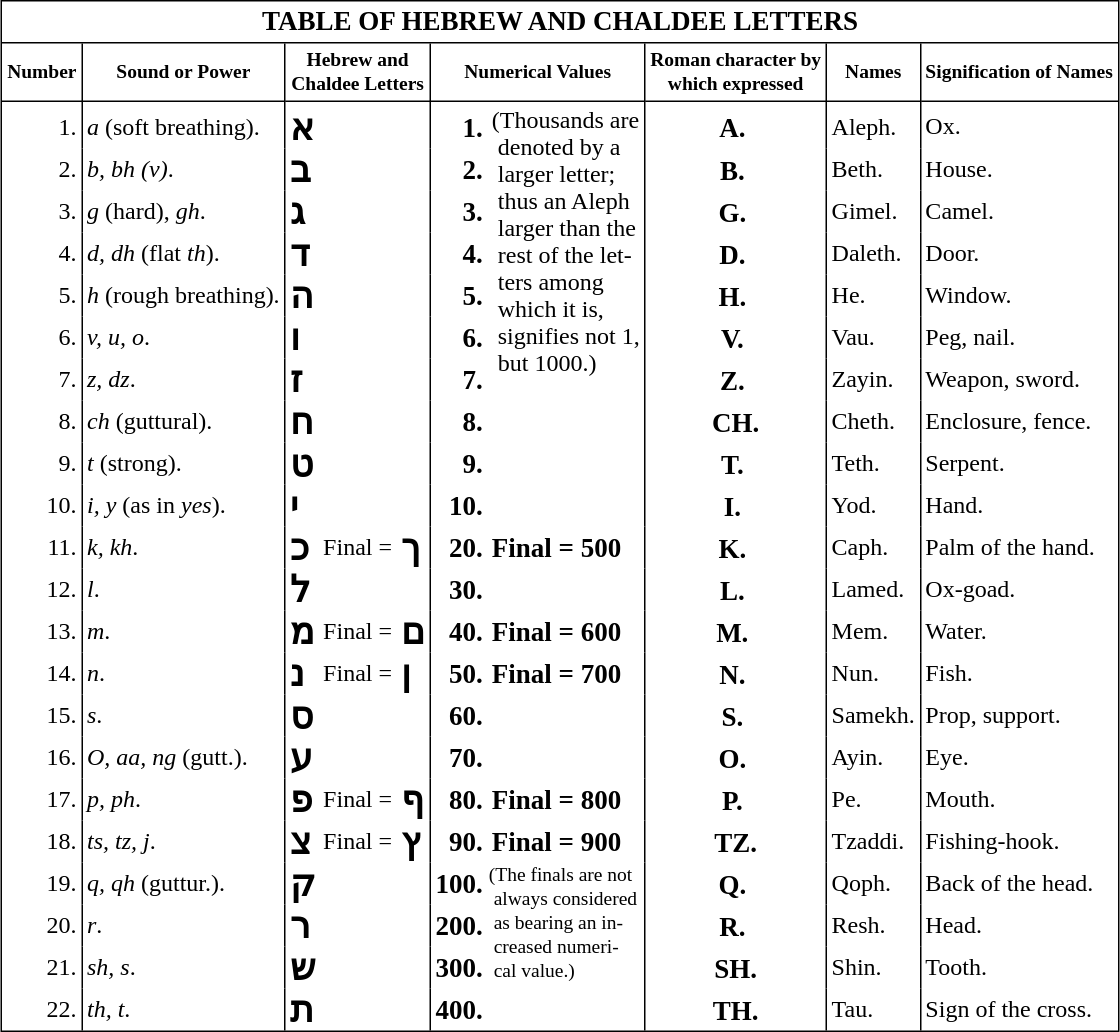<table style="font-family:'times new roman',serif;border:1px solid black;font-size:medium;margin: 1em auto;" cellspacing=0 cellpadding=0 border=0>
<tr>
<th style="border-bottom:1px solid black;padding:3px;font-size:large;" colspan=10>TABLE OF HEBREW AND CHALDEE LETTERS</th>
</tr>
<tr>
<th style="border-right:1px solid black;border-bottom:1px solid black;padding:3px;font-size:small;">Number</th>
<th style="border-right:1px solid black;border-bottom:1px solid black;padding:3px;font-size:small;">Sound or Power</th>
<th style="border-right:1px solid black;border-bottom:1px solid black;padding:3px;font-size:small;" colspan=3>Hebrew and<br>Chaldee Letters</th>
<th style="border-right:1px solid black;border-bottom:1px solid black;padding:3px;font-size:small;" colspan=2>Numerical Values</th>
<th style="border-right:1px solid black;border-bottom:1px solid black;padding:3px;font-size:small;">Roman character by<br>which expressed</th>
<th style="border-right:1px solid black;border-bottom:1px solid black;padding:3px;font-size:small;">Names</th>
<th style="border-bottom:1px solid black;padding:3px;font-size:small;">Signification of Names</th>
</tr>
<tr>
<td style="text-align:right;border-right:1px solid black;padding:3px 3px 0 3px;">1.</td>
<td style="text-align:left;border-right:1px solid black;padding:3px 3px 0 3px;"><em>a</em> (soft breathing).</td>
<td style="text-align:left;font-size:x-large;font-weight:bold;border-right:1px solid black;padding:3px 3px 0 3px;" colspan=3>א</td>
<td style="text-align:right;font-size:large;font-weight:bold;padding:3px 3px 0 3px;">1.</td>
<td style="padding:3px 3px 0 3px;text-align:left;border-right:1px solid black;vertical-align:top;font-size:medium" rowspan=10>(Thousands are<br> denoted by a<br> larger letter;<br> thus an Aleph<br> larger than the<br> rest of the let-<br> ters among<br> which it is,<br> signifies not 1,<br> but 1000.)</td>
<td style="text-align:center;font-size:large;font-weight:bold;border-right:1px solid black;padding:3px 3px 0 3px;">A. </td>
<td style="border-right:1px solid black;padding:3px 3px 0 3px;">Aleph.</td>
<td style="padding:0 3px 0 3px;">Ox.</td>
</tr>
<tr>
<td style="text-align:right;border-right:1px solid black;padding:0 3px 0 3px;">2.</td>
<td style="text-align:left;border-right:1px solid black;padding:0 3px 0 3px;"><em>b, bh (v)</em>.</td>
<td style="text-align:left;font-size:x-large;font-weight:bold;border-right:1px solid black;padding:0 3px 0 3px;" colspan=3>ב</td>
<td style="text-align:right;font-size:large;font-weight:bold;padding:0 3px 0 3px;">2.</td>
<td style="text-align:center;font-size:large;font-weight:bold;border-right:1px solid black;padding:3px 3px 0 3px;">B. </td>
<td style="border-right:1px solid black;padding:0 3px 0 3px;">Beth.</td>
<td style="padding:0 3px 0 3px;">House.</td>
</tr>
<tr>
<td style="text-align:right;border-right:1px solid black;padding:0 3px 0 3px;">3.</td>
<td style="text-align:left;border-right:1px solid black;padding:0 3px 0 3px;"><em>g</em> (hard), <em>gh</em>.</td>
<td style="text-align:left;font-size:x-large;font-weight:bold;border-right:1px solid black;padding:0 3px 0 3px;" colspan=3>ג</td>
<td style="text-align:right;font-size:large;font-weight:bold;padding:0 3px 0 3px;">3.</td>
<td style="text-align:center;font-size:large;font-weight:bold;border-right:1px solid black;padding:3px 3px 0 3px;">G. </td>
<td style="border-right:1px solid black;padding:0 3px 0 3px;">Gimel.</td>
<td style="padding:0 3px 0 3px;">Camel.</td>
</tr>
<tr>
<td style="text-align:right;border-right:1px solid black;padding:0 3px 0 3px;">4.</td>
<td style="text-align:left;border-right:1px solid black;padding:0 3px 0 3px;"><em>d, dh</em> (flat <em>th</em>).</td>
<td style="text-align:left;font-size:x-large;font-weight:bold;border-right:1px solid black;padding:0 3px 0 3px;" colspan=3>ד</td>
<td style="text-align:right;font-size:large;font-weight:bold;padding:0 3px 0 3px;">4.</td>
<td style="text-align:center;font-size:large;font-weight:bold;border-right:1px solid black;padding:3px 3px 0 3px;">D. </td>
<td style="border-right:1px solid black;padding:0 3px 0 3px;">Daleth.</td>
<td style="padding:0 3px 0 3px;">Door.</td>
</tr>
<tr>
<td style="text-align:right;border-right:1px solid black;padding:0 3px 0 3px;">5.</td>
<td style="text-align:left;border-right:1px solid black;padding:0 3px 0 3px;"><em>h</em> (rough breathing).</td>
<td style="text-align:left;font-size:x-large;font-weight:bold;border-right:1px solid black;padding:0 3px 0 3px;" colspan=3>ה</td>
<td style="text-align:right;font-size:large;font-weight:bold;padding:0 3px 0 3px;">5.</td>
<td style="text-align:center;font-size:large;font-weight:bold;border-right:1px solid black;padding:3px 3px 0 3px;">H. </td>
<td style="border-right:1px solid black;padding:0 3px 0 3px;">He.</td>
<td style="padding:0 3px 0 3px;">Window.</td>
</tr>
<tr>
<td style="text-align:right;border-right:1px solid black;padding:0 3px 0 3px;">6.</td>
<td style="text-align:left;border-right:1px solid black;padding:0 3px 0 3px;"><em>v, u, o</em>.</td>
<td style="text-align:left;font-size:x-large;font-weight:bold;border-right:1px solid black;padding:0 3px 0 3px;" colspan=3>ו</td>
<td style="text-align:right;font-size:large;font-weight:bold;padding:0 3px 0 3px;">6.</td>
<td style="text-align:center;font-size:large;font-weight:bold;border-right:1px solid black;padding:3px 3px 0 3px;">V. </td>
<td style="border-right:1px solid black;padding:0 3px 0 3px;">Vau.</td>
<td style="padding:0 3px 0 3px;">Peg, nail.</td>
</tr>
<tr>
<td style="text-align:right;border-right:1px solid black;padding:0 3px 0 3px;">7.</td>
<td style="text-align:left;border-right:1px solid black;padding:0 3px 0 3px;"><em>z, dz</em>.</td>
<td style="text-align:left;font-size:x-large;font-weight:bold;border-right:1px solid black;padding:0 3px 0 3px;" colspan=3>ז</td>
<td style="text-align:right;font-size:large;font-weight:bold;padding:0 3px 0 3px;">7.</td>
<td style="text-align:center;font-size:large;font-weight:bold;border-right:1px solid black;padding:3px 3px 0 3px;">Z. </td>
<td style="border-right:1px solid black;padding:0 3px 0 3px;">Zayin.</td>
<td style="padding:0 3px 0 3px;">Weapon, sword.</td>
</tr>
<tr>
<td style="text-align:right;border-right:1px solid black;padding:0 3px 0 3px;">8.</td>
<td style="text-align:left;border-right:1px solid black;padding:0 3px 0 3px;"><em>ch</em> (guttural).</td>
<td style="text-align:left;font-size:x-large;font-weight:bold;border-right:1px solid black;padding:0 3px 0 3px;" colspan=3>ח</td>
<td style="text-align:right;font-size:large;font-weight:bold;padding:0 3px 0 3px;">8.</td>
<td style="text-align:center;font-size:large;font-weight:bold;border-right:1px solid black;padding:3px 3px 0 3px;">C<span>H</span>.</td>
<td style="border-right:1px solid black;padding:0 3px 0 3px;">Cheth.</td>
<td style="padding:0 3px 0 3px;">Enclosure, fence.</td>
</tr>
<tr>
<td style="text-align:right;border-right:1px solid black;padding:0 3px 0 3px;">9.</td>
<td style="text-align:left;border-right:1px solid black;padding:0 3px 0 3px;"><em>t</em> (strong).</td>
<td style="text-align:left;font-size:x-large;font-weight:bold;border-right:1px solid black;padding:0 3px 0 3px;" colspan=3>ט</td>
<td style="text-align:right;font-size:large;font-weight:bold;padding:0 3px 0 3px;">9.</td>
<td style="text-align:center;font-size:large;font-weight:bold;border-right:1px solid black;padding:3px 3px 0 3px;">T. </td>
<td style="border-right:1px solid black;padding:0 3px 0 3px;">Teth.</td>
<td style="padding:0 3px 0 3px;">Serpent.</td>
</tr>
<tr>
<td style="text-align:right;border-right:1px solid black;padding:0 3px 0 3px;">10.</td>
<td style="text-align:left;border-right:1px solid black;padding:0 3px 0 3px;"><em>i, y</em> (as in <em>yes</em>).</td>
<td style="text-align:left;font-size:x-large;font-weight:bold;border-right:1px solid black;padding:0 3px 0 3px;" colspan=3>י</td>
<td style="text-align:right;font-size:large;font-weight:bold;padding:0 3px 0 3px;">10.</td>
<td style="text-align:center;font-size:large;font-weight:bold;border-right:1px solid black;padding:3px 3px 0 3px;">I. </td>
<td style="border-right:1px solid black;padding:0 3px 0 3px;">Yod.</td>
<td style="padding:0 3px 0 3px;">Hand.</td>
</tr>
<tr>
<td style="text-align:right;border-right:1px solid black;padding:0 3px 0 3px;">11.</td>
<td style="text-align:left;border-right:1px solid black;padding:0 3px 0 3px;"><em>k, kh</em>.</td>
<td style="text-align:left;font-size:x-large;font-weight:bold;padding:0 3px 0 3px;">כ</td>
<td style="font-weight:normal;font-size:medium;padding:0 3px 0 3px;">Final =</td>
<td style="text-align:left;font-size:x-large;font-weight:bold;padding:0 3px 0 3px;border-right:1px solid black;">ך</td>
<td style="text-align:right;font-size:large;font-weight:bold;padding:0 3px 0 3px;">20.</td>
<td style="border-right:1px solid black;text-align:left;font-size:large;font-weight:bold;padding:0 3px 0 3px;"><span>Final = </span>500</td>
<td style="text-align:center;font-size:large;font-weight:bold;border-right:1px solid black;padding:3px 3px 0 3px;">K. </td>
<td style="border-right:1px solid black;padding:0 3px 0 3px;">Caph.</td>
<td style="padding:0 3px 0 3px;">Palm of the hand.</td>
</tr>
<tr>
<td style="text-align:right;border-right:1px solid black;padding:0 3px 0 3px;">12.</td>
<td style="text-align:left;border-right:1px solid black;padding:0 3px 0 3px;"><em>l</em>.</td>
<td style="text-align:left;font-size:x-large;font-weight:bold;border-right:1px solid black;padding:0 3px 0 3px;" colspan=3>ל</td>
<td style="text-align:right;font-size:large;font-weight:bold;padding:0 3px 0 3px;">30.</td>
<td style="border-right:1px solid black;padding:0 3px 0 3px;"> </td>
<td style="text-align:center;font-size:large;font-weight:bold;border-right:1px solid black;padding:3px 3px 0 3px;">L. </td>
<td style="border-right:1px solid black;padding:0 3px 0 3px;">Lamed.</td>
<td style="padding:0 3px 0 3px;">Ox-goad.</td>
</tr>
<tr>
<td style="text-align:right;border-right:1px solid black;padding:0 3px 0 3px;">13.</td>
<td style="text-align:left;border-right:1px solid black;padding:0 3px 0 3px;"><em>m</em>.</td>
<td style="text-align:left;font-size:x-large;font-weight:bold;padding:0 3px 0 3px;">מ</td>
<td style="font-weight:normal;font-size:medium;padding:0 3px 0 3px;">Final =</td>
<td style="text-align:left;font-size:x-large;font-weight:bold;border-right:1px solid black;padding:0 3px 0 3px;">ם</td>
<td style="text-align:right;font-size:large;font-weight:bold;padding:0 3px 0 3px;">40.</td>
<td style="border-right:1px solid black;text-align:left;font-size:large;font-weight:bold;padding:0 3px 0 3px;"><span>Final = </span>600</td>
<td style="text-align:center;font-size:large;font-weight:bold;border-right:1px solid black;padding:3px 3px 0 3px;">M. </td>
<td style="border-right:1px solid black;padding:0 3px 0 3px;">Mem.</td>
<td style="padding:0 3px 0 3px;">Water.</td>
</tr>
<tr>
<td style="text-align:right;border-right:1px solid black;padding:0 3px 0 3px;">14.</td>
<td style="text-align:left;border-right:1px solid black;padding:0 3px 0 3px;"><em>n</em>.</td>
<td style="text-align:left;font-size:x-large;font-weight:bold;padding:0 3px 0 3px;">נ</td>
<td style="font-weight:normal;font-size:medium;padding:0 3px 0 3px;">Final =</td>
<td style="text-align:left;font-size:x-large;font-weight:bold;border-right:1px solid black;padding:0 3px 0 3px;">ן</td>
<td style="text-align:right;font-size:large;font-weight:bold;padding:0 3px 0 3px;">50.</td>
<td style="border-right:1px solid black;text-align:left;font-size:large;font-weight:bold;padding:0 3px 0 3px;"><span>Final = </span>700</td>
<td style="text-align:center;font-size:large;font-weight:bold;border-right:1px solid black;padding:3px 3px 0 3px;">N. </td>
<td style="border-right:1px solid black;padding:0 3px 0 3px;">Nun.</td>
<td style="padding:0 3px 0 3px;">Fish.</td>
</tr>
<tr>
<td style="text-align:right;border-right:1px solid black;padding:0 3px 0 3px;">15.</td>
<td style="text-align:left;border-right:1px solid black;padding:0 3px 0 3px;"><em>s</em>.</td>
<td style="text-align:left;font-size:x-large;font-weight:bold;border-right:1px solid black;padding:0 3px 0 3px;" colspan=3>ס</td>
<td style="text-align:right;font-size:large;font-weight:bold;padding:0 3px 0 3px;">60.</td>
<td style="border-right:1px solid black;padding:0 3px 0 3px;"> </td>
<td style="text-align:center;font-size:large;font-weight:bold;border-right:1px solid black;padding:3px 3px 0 3px;">S. </td>
<td style="border-right:1px solid black;padding:0 3px 0 3px;">Samekh.</td>
<td style="padding:0 3px 0 3px;">Prop, support.</td>
</tr>
<tr>
<td style="text-align:right;border-right:1px solid black;padding:0 3px 0 3px;">16.</td>
<td style="text-align:left;border-right:1px solid black;padding:0 3px 0 3px;"><em>O, aa, ng</em> (gutt.).</td>
<td style="text-align:left;font-size:x-large;font-weight:bold;border-right:1px solid black;padding:0 3px 0 3px;" colspan=3>ע</td>
<td style="text-align:right;font-size:large;font-weight:bold;padding:0 3px 0 3px;">70.</td>
<td style="border-right:1px solid black;padding:0 3px 0 3px;"> </td>
<td style="text-align:center;font-size:large;font-weight:bold;border-right:1px solid black;padding:3px 3px 0 3px;">O. </td>
<td style="border-right:1px solid black;padding:0 3px 0 3px;">Ayin.</td>
<td style="padding:0 3px 0 3px;">Eye.</td>
</tr>
<tr>
<td style="text-align:right;border-right:1px solid black;padding:0 3px 0 3px;">17.</td>
<td style="text-align:left;border-right:1px solid black;padding:0 3px 0 3px;"><em>p, ph</em>.</td>
<td style="text-align:left;font-size:x-large;font-weight:bold;padding:0 3px 0 3px;">פ</td>
<td style="font-weight:normal;font-size:medium;padding:0 3px 0 3px;">Final =</td>
<td style="text-align:left;font-size:x-large;font-weight:bold;border-right:1px solid black;padding:0 3px 0 3px;">ף</td>
<td style="text-align:right;font-size:large;font-weight:bold;padding:0 3px 0 3px;">80.</td>
<td style="border-right:1px solid black;text-align:left;font-size:large;font-weight:bold;padding:0 3px 0 3px;"><span>Final = </span>800</td>
<td style="text-align:center;font-size:large;font-weight:bold;border-right:1px solid black;padding:3px 3px 0 3px;">P. </td>
<td style="border-right:1px solid black;padding:0 3px 0 3px;">Pe.</td>
<td style="padding:0 3px 0 3px;">Mouth.</td>
</tr>
<tr>
<td style="text-align:right;border-right:1px solid black;padding:0 3px 0 3px;">18.</td>
<td style="text-align:left;border-right:1px solid black;padding:0 3px 0 3px;"><em>ts, tz, j</em>.</td>
<td style="text-align:left;font-size:x-large;font-weight:bold;padding:0 3px 0 3px;">צ</td>
<td style="font-weight:normal;font-size:medium;padding:0 3px 0 3px;">Final =</td>
<td style="text-align:left;font-size:x-large;font-weight:bold;border-right:1px solid black;padding:0 3px 0 3px;">ץ</td>
<td style="text-align:right;font-size:large;font-weight:bold;padding:0 3px 0 3px;">90.</td>
<td style="border-right:1px solid black;text-align:left;font-size:large;font-weight:bold;padding:0 3px 0 3px;"><span>Final = </span>900</td>
<td style="text-align:center;font-size:large;font-weight:bold;border-right:1px solid black;padding:3px 3px 0 3px;">T<span>Z.</span></td>
<td style="border-right:1px solid black;padding:0 3px 0 3px;">Tzaddi.</td>
<td style="padding:0 3px 0 3px;">Fishing-hook.</td>
</tr>
<tr>
<td style="text-align:right;border-right:1px solid black;padding:0 3px 0 3px;">19.</td>
<td style="text-align:left;border-right:1px solid black;padding:0 3px 0 3px;"><em>q, qh</em> (guttur.).</td>
<td style="text-align:left;font-size:x-large;font-weight:bold;border-right:1px solid black;padding:0 3px 0 3px;" colspan=3>ק</td>
<td style="text-align:right;font-size:large;font-weight:bold;padding:0 3px 0 3px;">100.</td>
<td style="padding:0 3px 0 1px;text-align:left;border-right:1px solid black;vertical-align:top;font-size:small;" rowspan=4>(The finals are not<br> always considered<br> as bearing an in-<br> creased numeri-<br> cal value.)</td>
<td style="text-align:center;font-size:large;font-weight:bold;border-right:1px solid black;padding:3px 3px 0 3px;">Q. </td>
<td style="border-right:1px solid black;padding:0 3px 0 3px;">Qoph.</td>
<td style="padding:0 3px 0 3px;">Back of the head.</td>
</tr>
<tr>
<td style="text-align:right;border-right:1px solid black;padding:0 3px 0 3px;">20.</td>
<td style="text-align:left;border-right:1px solid black;padding:0 3px 0 3px;"><em>r</em>.</td>
<td style="text-align:left;font-size:x-large;font-weight:bold;border-right:1px solid black;padding:0 3px 0 3px;" colspan=3>ר</td>
<td style="text-align:right;font-size:large;font-weight:bold;padding:0 3px 0 3px;">200.</td>
<td style="text-align:center;font-size:large;font-weight:bold;border-right:1px solid black;padding:3px 3px 0 3px;">R. </td>
<td style="border-right:1px solid black;padding:0 3px 0 3px;">Resh.</td>
<td style="padding:0 3px 0 3px;">Head.</td>
</tr>
<tr>
<td style="text-align:right;border-right:1px solid black;padding:0 3px 0 3px;">21.</td>
<td style="text-align:left;border-right:1px solid black;padding:0 3px 0 3px;"><em>sh, s</em>.</td>
<td style="text-align:left;font-size:x-large;font-weight:bold;border-right:1px solid black;padding:0 3px 0 3px;" colspan=3>ש</td>
<td style="text-align:right;font-size:large;font-weight:bold;padding:0 3px 0 3px;">300.</td>
<td style="text-align:center;font-size:large;font-weight:bold;border-right:1px solid black;padding:3px 3px 0 3px;">S<span>H</span>.</td>
<td style="border-right:1px solid black;padding:0 3px 0 3px;">Shin.</td>
<td style="padding:0 3px 0 3px;">Tooth.</td>
</tr>
<tr>
<td style="text-align:right;border-right:1px solid black;padding:0 3px 0 3px;">22.</td>
<td style="text-align:left;border-right:1px solid black;padding:0 3px 0 3px;"><em>th, t</em>.</td>
<td style="text-align:left;font-size:x-large;font-weight:bold;border-right:1px solid black;padding:0 3px 0 3px;" colspan=3>ת</td>
<td style="text-align:right;font-size:large;font-weight:bold;padding:0 3px 0 3px;">400.</td>
<td style="text-align:center;font-size:large;font-weight:bold;border-right:1px solid black;padding:3px 3px 0 3px;">T<span>H</span>.</td>
<td style="border-right:1px solid black;padding:0 3px 0 3px;">Tau.</td>
<td style="padding:0 3px 0 3px;">Sign of the cross.</td>
</tr>
</table>
